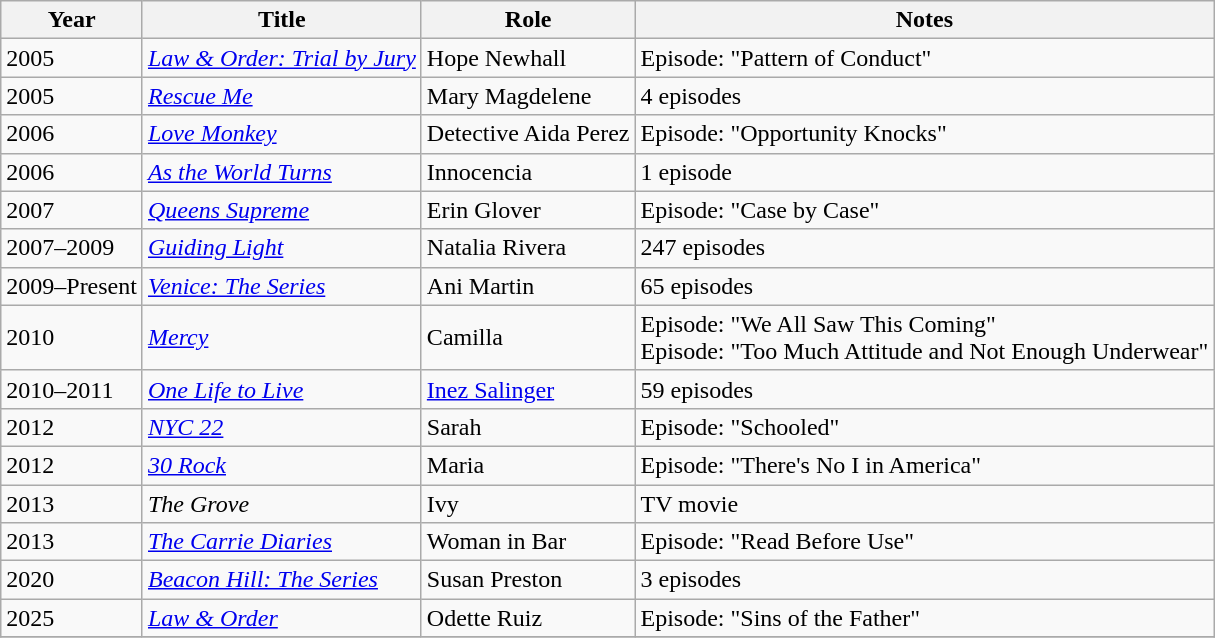<table class="wikitable sortable">
<tr>
<th>Year</th>
<th>Title</th>
<th>Role</th>
<th class="unsortable">Notes</th>
</tr>
<tr>
<td>2005</td>
<td><em><a href='#'>Law & Order: Trial by Jury</a></em></td>
<td>Hope Newhall</td>
<td>Episode: "Pattern of Conduct"</td>
</tr>
<tr>
<td>2005</td>
<td><em><a href='#'>Rescue Me</a></em></td>
<td>Mary Magdelene</td>
<td>4 episodes</td>
</tr>
<tr>
<td>2006</td>
<td><em><a href='#'>Love Monkey</a></em></td>
<td>Detective Aida Perez</td>
<td>Episode: "Opportunity Knocks"</td>
</tr>
<tr>
<td>2006</td>
<td><em><a href='#'>As the World Turns</a></em></td>
<td>Innocencia</td>
<td>1 episode</td>
</tr>
<tr>
<td>2007</td>
<td><em><a href='#'>Queens Supreme</a></em></td>
<td>Erin Glover</td>
<td>Episode: "Case by Case"</td>
</tr>
<tr>
<td>2007–2009</td>
<td><em><a href='#'>Guiding Light</a></em></td>
<td>Natalia Rivera</td>
<td>247 episodes</td>
</tr>
<tr>
<td>2009–Present</td>
<td><em><a href='#'>Venice: The Series</a></em></td>
<td>Ani Martin</td>
<td>65 episodes</td>
</tr>
<tr>
<td>2010</td>
<td><em><a href='#'>Mercy</a></em></td>
<td>Camilla</td>
<td>Episode: "We All Saw This Coming"<br>Episode: "Too Much Attitude and Not Enough Underwear"</td>
</tr>
<tr>
<td>2010–2011</td>
<td><em><a href='#'>One Life to Live</a></em></td>
<td><a href='#'>Inez Salinger</a></td>
<td>59 episodes</td>
</tr>
<tr>
<td>2012</td>
<td><em><a href='#'>NYC 22</a></em></td>
<td>Sarah</td>
<td>Episode: "Schooled"</td>
</tr>
<tr>
<td>2012</td>
<td><em><a href='#'>30 Rock</a></em></td>
<td>Maria</td>
<td>Episode: "There's No I in America"</td>
</tr>
<tr>
<td>2013</td>
<td><em>The Grove</em></td>
<td>Ivy</td>
<td>TV movie</td>
</tr>
<tr>
<td>2013</td>
<td><em><a href='#'>The Carrie Diaries</a></em></td>
<td>Woman in Bar</td>
<td>Episode: "Read Before Use"</td>
</tr>
<tr>
<td>2020</td>
<td><em><a href='#'>Beacon Hill: The Series</a></em></td>
<td>Susan Preston</td>
<td>3 episodes</td>
</tr>
<tr>
<td>2025</td>
<td><em><a href='#'>Law & Order</a></em></td>
<td>Odette Ruiz</td>
<td>Episode: "Sins of the Father"</td>
</tr>
<tr>
</tr>
</table>
